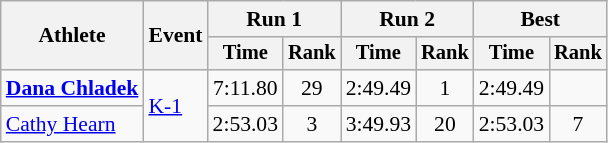<table class=wikitable style=font-size:90%;text-align:center>
<tr>
<th rowspan=2>Athlete</th>
<th rowspan=2>Event</th>
<th colspan=2>Run 1</th>
<th colspan=2>Run 2</th>
<th colspan=2>Best</th>
</tr>
<tr style=font-size:95%>
<th>Time</th>
<th>Rank</th>
<th>Time</th>
<th>Rank</th>
<th>Time</th>
<th>Rank</th>
</tr>
<tr>
<td align=left><strong><a href='#'>Dana Chladek</a></strong></td>
<td align=left rowspan=2><a href='#'>K-1</a></td>
<td>7:11.80</td>
<td>29</td>
<td>2:49.49</td>
<td>1</td>
<td>2:49.49</td>
<td></td>
</tr>
<tr>
<td align=left><a href='#'>Cathy Hearn</a></td>
<td>2:53.03</td>
<td>3</td>
<td>3:49.93</td>
<td>20</td>
<td>2:53.03</td>
<td>7</td>
</tr>
</table>
